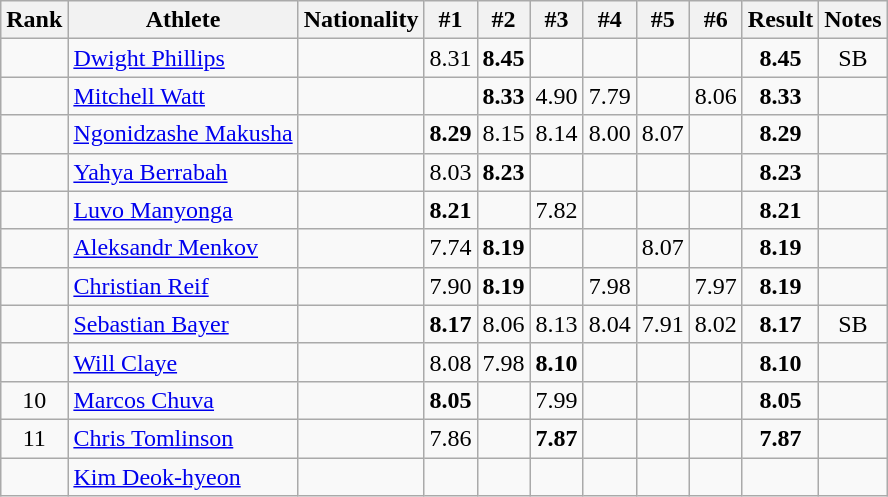<table class="wikitable sortable" style="text-align:center">
<tr>
<th>Rank</th>
<th>Athlete</th>
<th>Nationality</th>
<th>#1</th>
<th>#2</th>
<th>#3</th>
<th>#4</th>
<th>#5</th>
<th>#6</th>
<th>Result</th>
<th>Notes</th>
</tr>
<tr>
<td></td>
<td align=left><a href='#'>Dwight Phillips</a></td>
<td align=left></td>
<td>8.31</td>
<td><strong>8.45</strong></td>
<td></td>
<td></td>
<td></td>
<td></td>
<td><strong>8.45</strong></td>
<td>SB</td>
</tr>
<tr>
<td></td>
<td align=left><a href='#'>Mitchell Watt</a></td>
<td align=left></td>
<td></td>
<td><strong>8.33</strong></td>
<td>4.90</td>
<td>7.79</td>
<td></td>
<td>8.06</td>
<td><strong>8.33</strong></td>
<td></td>
</tr>
<tr>
<td></td>
<td align=left><a href='#'>Ngonidzashe Makusha</a></td>
<td align=left></td>
<td><strong>8.29</strong></td>
<td>8.15</td>
<td>8.14</td>
<td>8.00</td>
<td>8.07</td>
<td></td>
<td><strong>8.29</strong></td>
<td></td>
</tr>
<tr>
<td></td>
<td align=left><a href='#'>Yahya Berrabah</a></td>
<td align=left></td>
<td>8.03</td>
<td><strong>8.23</strong></td>
<td></td>
<td></td>
<td></td>
<td></td>
<td><strong>8.23</strong></td>
<td></td>
</tr>
<tr>
<td></td>
<td align=left><a href='#'>Luvo Manyonga</a></td>
<td align=left></td>
<td><strong>8.21</strong></td>
<td></td>
<td>7.82</td>
<td></td>
<td></td>
<td></td>
<td><strong>8.21</strong></td>
<td></td>
</tr>
<tr>
<td></td>
<td align=left><a href='#'>Aleksandr Menkov</a></td>
<td align=left></td>
<td>7.74</td>
<td><strong>8.19</strong></td>
<td></td>
<td></td>
<td>8.07</td>
<td></td>
<td><strong>8.19</strong></td>
<td></td>
</tr>
<tr>
<td></td>
<td align=left><a href='#'>Christian Reif</a></td>
<td align=left></td>
<td>7.90</td>
<td><strong>8.19</strong></td>
<td></td>
<td>7.98</td>
<td></td>
<td>7.97</td>
<td><strong>8.19</strong></td>
<td></td>
</tr>
<tr>
<td></td>
<td align=left><a href='#'>Sebastian Bayer</a></td>
<td align=left></td>
<td><strong>8.17</strong></td>
<td>8.06</td>
<td>8.13</td>
<td>8.04</td>
<td>7.91</td>
<td>8.02</td>
<td><strong>8.17</strong></td>
<td>SB</td>
</tr>
<tr>
<td></td>
<td align=left><a href='#'>Will Claye</a></td>
<td align=left></td>
<td>8.08</td>
<td>7.98</td>
<td><strong>8.10</strong></td>
<td></td>
<td></td>
<td></td>
<td><strong>8.10</strong></td>
<td></td>
</tr>
<tr>
<td>10</td>
<td align=left><a href='#'>Marcos Chuva</a></td>
<td align=left></td>
<td><strong>8.05</strong></td>
<td></td>
<td>7.99</td>
<td></td>
<td></td>
<td></td>
<td><strong>8.05</strong></td>
<td></td>
</tr>
<tr>
<td>11</td>
<td align=left><a href='#'>Chris Tomlinson</a></td>
<td align=left></td>
<td>7.86</td>
<td></td>
<td><strong>7.87</strong></td>
<td></td>
<td></td>
<td></td>
<td><strong>7.87</strong></td>
<td></td>
</tr>
<tr>
<td></td>
<td align=left><a href='#'>Kim Deok-hyeon</a></td>
<td align=left></td>
<td></td>
<td></td>
<td></td>
<td></td>
<td></td>
<td></td>
<td><strong></strong></td>
<td></td>
</tr>
</table>
